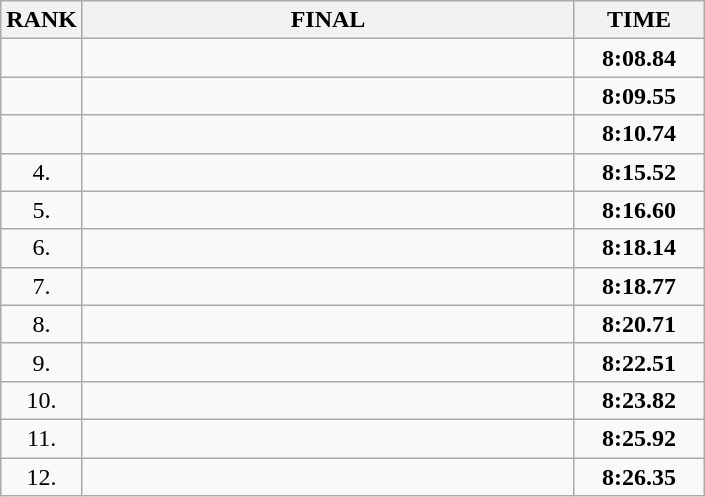<table class="wikitable" style="border-collapse: collapse; font-size: 100%;">
<tr>
<th>RANK</th>
<th style="width: 20em">FINAL</th>
<th style="width: 5em">TIME</th>
</tr>
<tr>
<td align="center"></td>
<td></td>
<td align="center"><strong>8:08.84</strong></td>
</tr>
<tr>
<td align="center"></td>
<td></td>
<td align="center"><strong>8:09.55</strong></td>
</tr>
<tr>
<td align="center"></td>
<td></td>
<td align="center"><strong>8:10.74</strong></td>
</tr>
<tr>
<td align="center">4.</td>
<td></td>
<td align="center"><strong>8:15.52</strong></td>
</tr>
<tr>
<td align="center">5.</td>
<td></td>
<td align="center"><strong>8:16.60</strong></td>
</tr>
<tr>
<td align="center">6.</td>
<td></td>
<td align="center"><strong>8:18.14</strong></td>
</tr>
<tr>
<td align="center">7.</td>
<td></td>
<td align="center"><strong>8:18.77</strong></td>
</tr>
<tr>
<td align="center">8.</td>
<td></td>
<td align="center"><strong>8:20.71</strong></td>
</tr>
<tr>
<td align="center">9.</td>
<td></td>
<td align="center"><strong>8:22.51</strong></td>
</tr>
<tr>
<td align="center">10.</td>
<td></td>
<td align="center"><strong>8:23.82</strong></td>
</tr>
<tr>
<td align="center">11.</td>
<td></td>
<td align="center"><strong>8:25.92</strong></td>
</tr>
<tr>
<td align="center">12.</td>
<td></td>
<td align="center"><strong>8:26.35</strong></td>
</tr>
</table>
